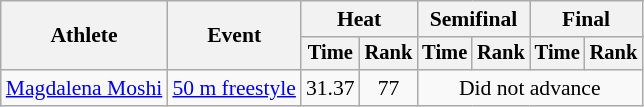<table class=wikitable style="font-size:90%">
<tr>
<th rowspan="2">Athlete</th>
<th rowspan="2">Event</th>
<th colspan="2">Heat</th>
<th colspan="2">Semifinal</th>
<th colspan="2">Final</th>
</tr>
<tr style="font-size:95%">
<th>Time</th>
<th>Rank</th>
<th>Time</th>
<th>Rank</th>
<th>Time</th>
<th>Rank</th>
</tr>
<tr align=center>
<td align=left><a href='#'>Magdalena Moshi</a></td>
<td align=left><a href='#'>50 m freestyle</a></td>
<td>31.37</td>
<td>77</td>
<td colspan=4>Did not advance</td>
</tr>
</table>
